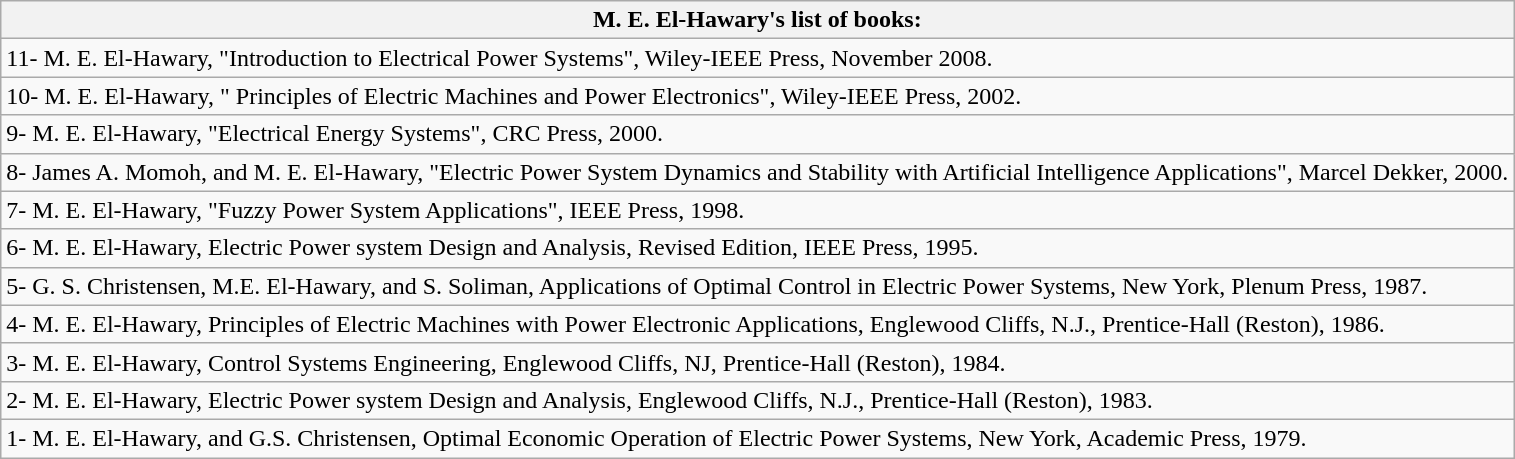<table class="wikitable collapsible autocollapse">
<tr>
<th>M. E. El-Hawary's list of books:</th>
</tr>
<tr>
<td>11- M. E. El-Hawary, "Introduction to Electrical Power Systems", Wiley-IEEE Press, November 2008.</td>
</tr>
<tr>
<td>10- M. E. El-Hawary, " Principles of Electric Machines and Power Electronics", Wiley-IEEE Press, 2002.</td>
</tr>
<tr>
<td>9- M. E. El-Hawary, "Electrical Energy Systems", CRC Press, 2000.</td>
</tr>
<tr>
<td>8- James A. Momoh, and M. E. El-Hawary, "Electric Power System Dynamics and Stability with Artificial Intelligence Applications", Marcel Dekker, 2000.</td>
</tr>
<tr>
<td>7- M. E. El-Hawary, "Fuzzy Power System Applications", IEEE Press, 1998.</td>
</tr>
<tr>
<td>6- M. E. El-Hawary, Electric Power system Design and Analysis, Revised Edition, IEEE Press, 1995.</td>
</tr>
<tr>
<td>5- G. S. Christensen, M.E. El-Hawary, and S. Soliman, Applications of Optimal Control in Electric Power Systems, New York, Plenum Press, 1987.</td>
</tr>
<tr>
<td>4- M. E. El-Hawary, Principles of Electric Machines with Power Electronic Applications, Englewood Cliffs, N.J., Prentice-Hall (Reston), 1986.</td>
</tr>
<tr>
<td>3- M. E. El-Hawary, Control Systems Engineering, Englewood Cliffs, NJ, Prentice-Hall (Reston), 1984.</td>
</tr>
<tr>
<td>2- M. E. El-Hawary, Electric Power system Design and Analysis, Englewood Cliffs, N.J., Prentice-Hall (Reston), 1983.</td>
</tr>
<tr>
<td>1- M. E. El-Hawary, and G.S. Christensen, Optimal Economic Operation of Electric Power Systems, New York, Academic Press, 1979.</td>
</tr>
</table>
